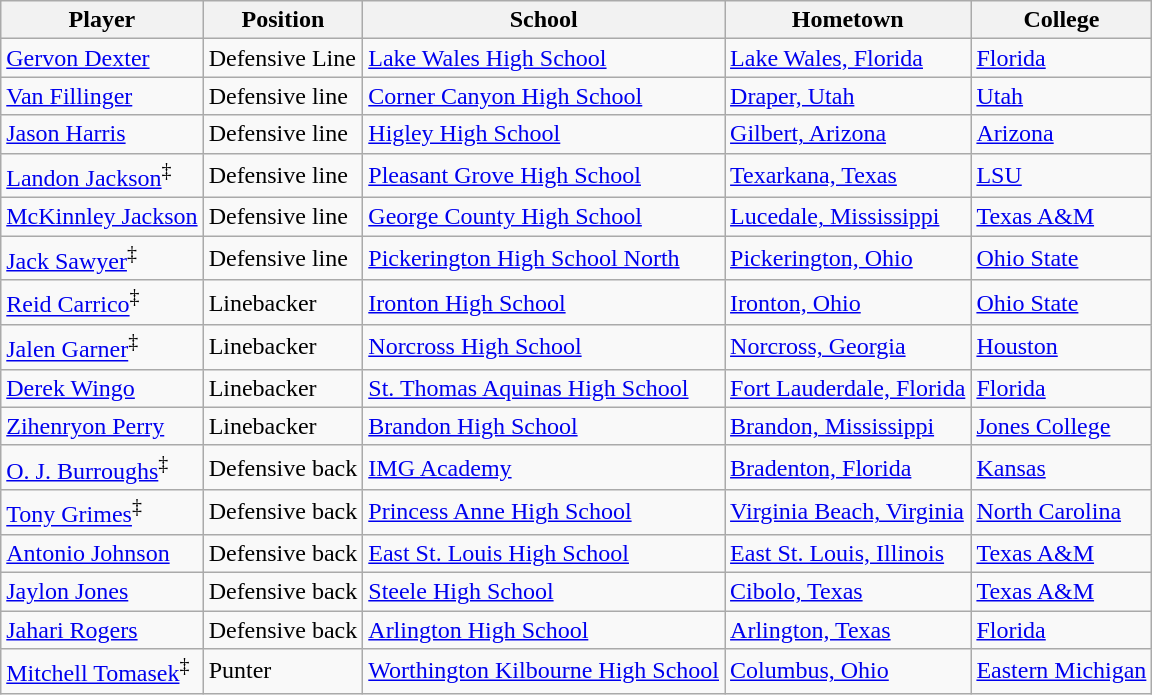<table class="wikitable">
<tr>
<th>Player</th>
<th>Position</th>
<th>School</th>
<th>Hometown</th>
<th>College</th>
</tr>
<tr>
<td><a href='#'>Gervon Dexter</a></td>
<td>Defensive Line</td>
<td><a href='#'>Lake Wales High School</a></td>
<td><a href='#'>Lake Wales, Florida</a></td>
<td><a href='#'>Florida</a></td>
</tr>
<tr>
<td><a href='#'>Van Fillinger</a></td>
<td>Defensive line</td>
<td><a href='#'>Corner Canyon High School</a></td>
<td><a href='#'>Draper, Utah</a></td>
<td><a href='#'>Utah</a></td>
</tr>
<tr>
<td><a href='#'>Jason Harris</a></td>
<td>Defensive line</td>
<td><a href='#'>Higley High School</a></td>
<td><a href='#'>Gilbert, Arizona</a></td>
<td><a href='#'>Arizona</a></td>
</tr>
<tr>
<td><a href='#'>Landon Jackson</a><sup>‡</sup></td>
<td>Defensive line</td>
<td><a href='#'>Pleasant Grove High School</a></td>
<td><a href='#'>Texarkana, Texas</a></td>
<td><a href='#'>LSU</a></td>
</tr>
<tr>
<td><a href='#'>McKinnley Jackson</a></td>
<td>Defensive line</td>
<td><a href='#'>George County High School</a></td>
<td><a href='#'>Lucedale, Mississippi</a></td>
<td><a href='#'>Texas A&M</a></td>
</tr>
<tr>
<td><a href='#'>Jack Sawyer</a><sup>‡</sup></td>
<td>Defensive line</td>
<td><a href='#'>Pickerington High School North</a></td>
<td><a href='#'>Pickerington, Ohio</a></td>
<td><a href='#'>Ohio State</a></td>
</tr>
<tr>
<td><a href='#'>Reid Carrico</a><sup>‡</sup></td>
<td>Linebacker</td>
<td><a href='#'>Ironton High School</a></td>
<td><a href='#'>Ironton, Ohio</a></td>
<td><a href='#'>Ohio State</a></td>
</tr>
<tr>
<td><a href='#'>Jalen Garner</a><sup>‡</sup></td>
<td>Linebacker</td>
<td><a href='#'>Norcross High School</a></td>
<td><a href='#'>Norcross, Georgia</a></td>
<td><a href='#'>Houston</a></td>
</tr>
<tr>
<td><a href='#'>Derek Wingo</a></td>
<td>Linebacker</td>
<td><a href='#'>St. Thomas Aquinas High School</a></td>
<td><a href='#'>Fort Lauderdale, Florida</a></td>
<td><a href='#'>Florida</a></td>
</tr>
<tr>
<td><a href='#'>Zihenryon Perry</a></td>
<td>Linebacker</td>
<td><a href='#'>Brandon High School</a></td>
<td><a href='#'>Brandon, Mississippi</a></td>
<td><a href='#'>Jones College</a></td>
</tr>
<tr>
<td><a href='#'>O. J. Burroughs</a><sup>‡</sup></td>
<td>Defensive back</td>
<td><a href='#'>IMG Academy</a></td>
<td><a href='#'>Bradenton, Florida</a></td>
<td><a href='#'>Kansas</a></td>
</tr>
<tr>
<td><a href='#'>Tony Grimes</a><sup>‡</sup></td>
<td>Defensive back</td>
<td><a href='#'>Princess Anne High School</a></td>
<td><a href='#'>Virginia Beach, Virginia</a></td>
<td><a href='#'>North Carolina</a></td>
</tr>
<tr>
<td><a href='#'>Antonio Johnson</a></td>
<td>Defensive back</td>
<td><a href='#'>East St. Louis High School</a></td>
<td><a href='#'>East St. Louis, Illinois</a></td>
<td><a href='#'>Texas A&M</a></td>
</tr>
<tr>
<td><a href='#'>Jaylon Jones</a></td>
<td>Defensive back</td>
<td><a href='#'>Steele High School</a></td>
<td><a href='#'>Cibolo, Texas</a></td>
<td><a href='#'>Texas A&M</a></td>
</tr>
<tr>
<td><a href='#'>Jahari Rogers</a></td>
<td>Defensive back</td>
<td><a href='#'>Arlington High School</a></td>
<td><a href='#'>Arlington, Texas</a></td>
<td><a href='#'>Florida</a></td>
</tr>
<tr>
<td><a href='#'>Mitchell Tomasek</a><sup>‡</sup></td>
<td>Punter</td>
<td><a href='#'>Worthington Kilbourne High School</a></td>
<td><a href='#'>Columbus, Ohio</a></td>
<td><a href='#'>Eastern Michigan</a></td>
</tr>
</table>
